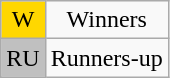<table class="wikitable" style="text-align:center">
<tr>
<td style=background:gold>W</td>
<td>Winners</td>
</tr>
<tr>
<td style=background:silver>RU</td>
<td>Runners-up</td>
</tr>
</table>
